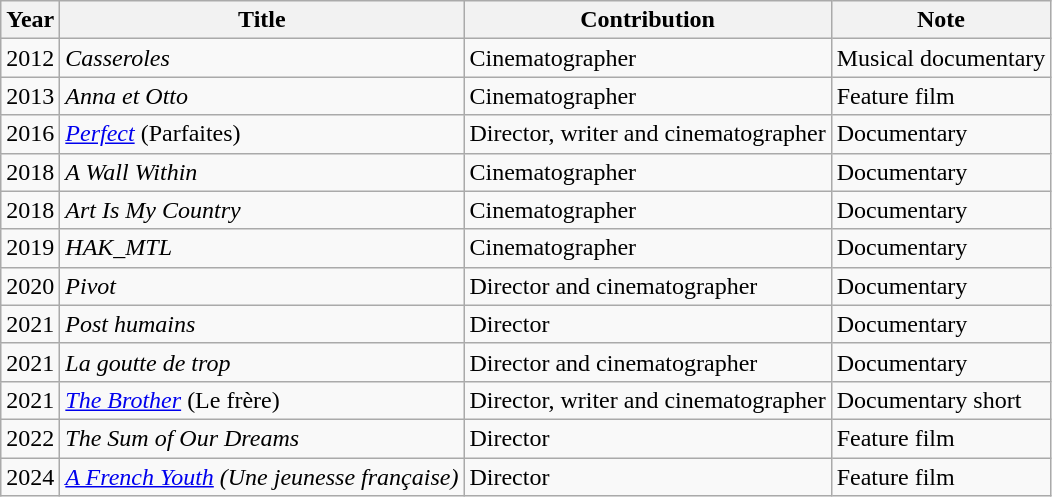<table class="wikitable sortable">
<tr>
<th>Year</th>
<th>Title</th>
<th>Contribution</th>
<th>Note</th>
</tr>
<tr>
<td>2012</td>
<td><em>Casseroles</em></td>
<td>Cinematographer</td>
<td>Musical documentary</td>
</tr>
<tr>
<td>2013</td>
<td><em>Anna et Otto</em></td>
<td>Cinematographer</td>
<td>Feature film</td>
</tr>
<tr>
<td>2016</td>
<td><em><a href='#'>Perfect</a></em> (Parfaites)</td>
<td>Director, writer and cinematographer</td>
<td>Documentary</td>
</tr>
<tr>
<td>2018</td>
<td><em>A Wall Within</em></td>
<td>Cinematographer</td>
<td>Documentary</td>
</tr>
<tr>
<td>2018</td>
<td><em>Art Is My Country</em></td>
<td>Cinematographer</td>
<td>Documentary</td>
</tr>
<tr>
<td>2019</td>
<td><em>HAK_MTL</em></td>
<td>Cinematographer</td>
<td>Documentary</td>
</tr>
<tr>
<td>2020</td>
<td><em>Pivot</em></td>
<td>Director and cinematographer</td>
<td>Documentary</td>
</tr>
<tr>
<td>2021</td>
<td><em>Post humains</em></td>
<td>Director</td>
<td>Documentary</td>
</tr>
<tr>
<td>2021</td>
<td><em>La goutte de trop</em></td>
<td>Director and cinematographer</td>
<td>Documentary</td>
</tr>
<tr>
<td>2021</td>
<td><em><a href='#'>The Brother</a></em> (Le frère)</td>
<td>Director, writer and cinematographer</td>
<td>Documentary short</td>
</tr>
<tr>
<td>2022</td>
<td><em>The Sum of Our Dreams</em></td>
<td>Director</td>
<td>Feature film</td>
</tr>
<tr>
<td>2024</td>
<td><em><a href='#'>A French Youth</a>  (Une jeunesse française)</em></td>
<td>Director</td>
<td>Feature film</td>
</tr>
</table>
